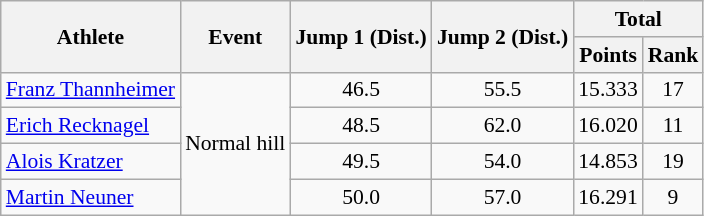<table class="wikitable" style="font-size:90%">
<tr>
<th rowspan="2">Athlete</th>
<th rowspan="2">Event</th>
<th rowspan="2">Jump 1 (Dist.)</th>
<th rowspan="2">Jump 2 (Dist.)</th>
<th colspan="2">Total</th>
</tr>
<tr>
<th>Points</th>
<th>Rank</th>
</tr>
<tr>
<td><a href='#'>Franz Thannheimer</a></td>
<td rowspan="4">Normal hill</td>
<td align="center">46.5</td>
<td align="center">55.5</td>
<td align="center">15.333</td>
<td align="center">17</td>
</tr>
<tr>
<td><a href='#'>Erich Recknagel</a></td>
<td align="center">48.5</td>
<td align="center">62.0</td>
<td align="center">16.020</td>
<td align="center">11</td>
</tr>
<tr>
<td><a href='#'>Alois Kratzer</a></td>
<td align="center">49.5</td>
<td align="center">54.0</td>
<td align="center">14.853</td>
<td align="center">19</td>
</tr>
<tr>
<td><a href='#'>Martin Neuner</a></td>
<td align="center">50.0</td>
<td align="center">57.0</td>
<td align="center">16.291</td>
<td align="center">9</td>
</tr>
</table>
